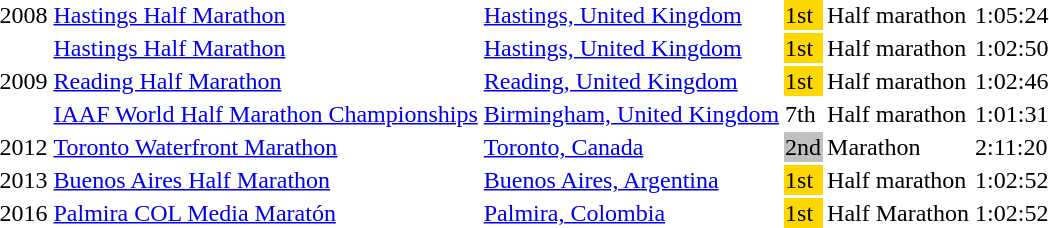<table>
<tr>
<td>2008</td>
<td><a href='#'>Hastings Half Marathon</a></td>
<td><a href='#'>Hastings, United Kingdom</a></td>
<td bgcolor="gold">1st</td>
<td>Half marathon</td>
<td>1:05:24</td>
</tr>
<tr>
<td rowspan=3>2009</td>
<td><a href='#'>Hastings Half Marathon</a></td>
<td><a href='#'>Hastings, United Kingdom</a></td>
<td bgcolor="gold">1st</td>
<td>Half marathon</td>
<td>1:02:50</td>
</tr>
<tr>
<td><a href='#'>Reading Half Marathon</a></td>
<td><a href='#'>Reading, United Kingdom</a></td>
<td bgcolor="gold">1st</td>
<td>Half marathon</td>
<td>1:02:46</td>
</tr>
<tr>
<td><a href='#'>IAAF World Half Marathon Championships</a></td>
<td><a href='#'>Birmingham, United Kingdom</a></td>
<td>7th</td>
<td>Half marathon</td>
<td>1:01:31</td>
</tr>
<tr>
<td>2012</td>
<td><a href='#'>Toronto Waterfront Marathon</a></td>
<td><a href='#'>Toronto, Canada</a></td>
<td bgcolor="silver">2nd</td>
<td>Marathon</td>
<td>2:11:20</td>
</tr>
<tr>
<td>2013</td>
<td><a href='#'>Buenos Aires Half Marathon</a></td>
<td><a href='#'>Buenos Aires, Argentina</a></td>
<td bgcolor="gold">1st</td>
<td>Half marathon</td>
<td>1:02:52</td>
</tr>
<tr>
<td>2016</td>
<td><a href='#'>Palmira COL Media Maratón</a></td>
<td><a href='#'>Palmira, Colombia</a></td>
<td bgcolor="gold">1st</td>
<td>Half Marathon</td>
<td>1:02:52</td>
</tr>
</table>
